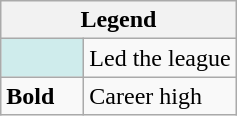<table class="wikitable mw-collapsible">
<tr>
<th colspan="2">Legend</th>
</tr>
<tr>
<td style="background:#cfecec; width:3em;"></td>
<td>Led the league</td>
</tr>
<tr>
<td><strong>Bold</strong></td>
<td>Career high</td>
</tr>
</table>
